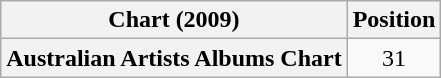<table class="wikitable sortable plainrowheaders" style="text-align:center">
<tr>
<th scope="col">Chart (2009)</th>
<th scope="col">Position</th>
</tr>
<tr>
<th scope="row">Australian Artists Albums Chart</th>
<td>31</td>
</tr>
</table>
